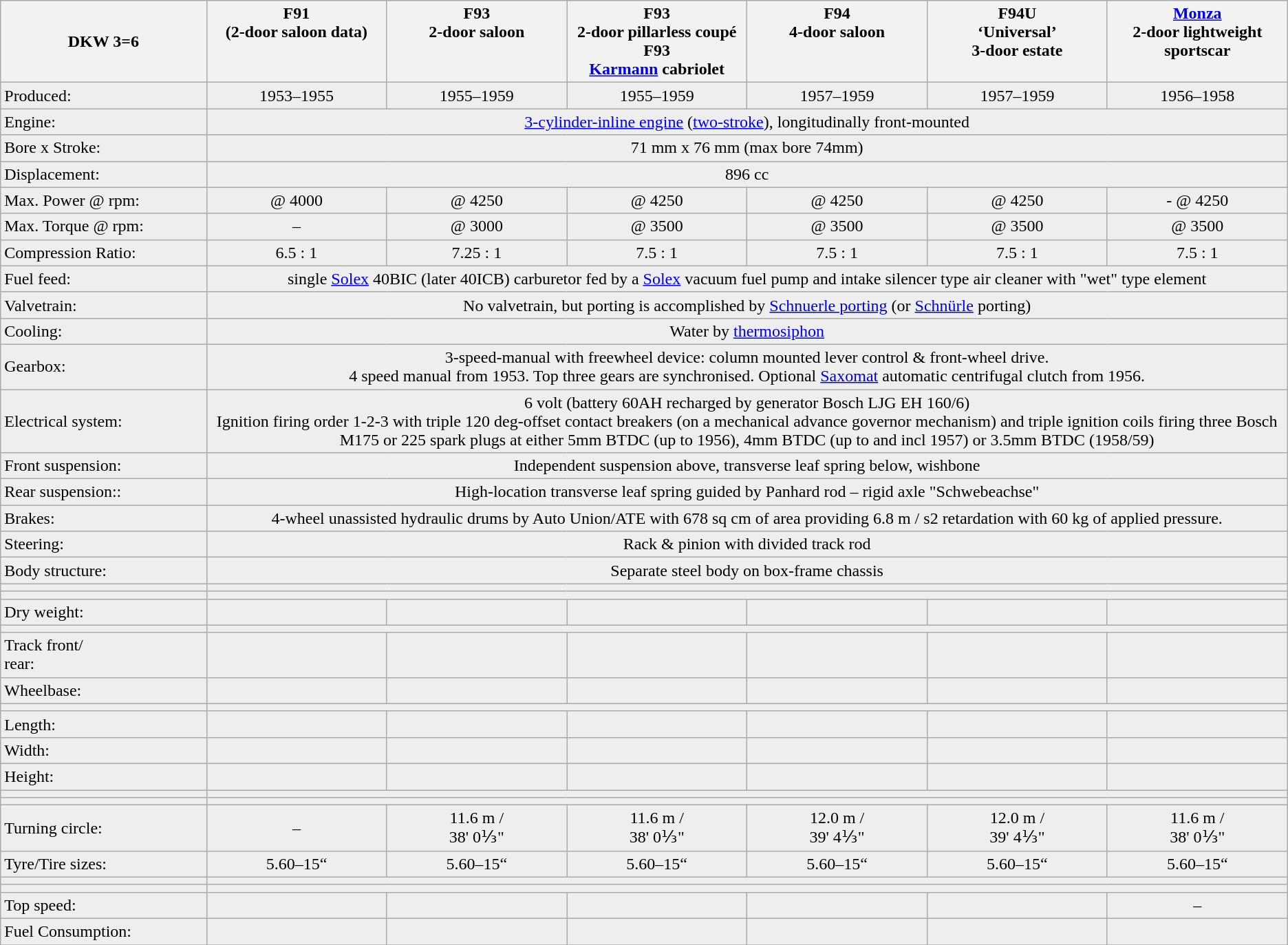<table class="wikitable">
<tr>
<th width="16%">DKW 3=6</th>
<th width="14%">F91 <br>(2-door saloon data)<br><br><br></th>
<th width="14%">F93 <br>2-door saloon<br><br><br></th>
<th width="14%">F93 <br>2-door pillarless coupé<br> F93<br><a href='#'>Karmann</a>  cabriolet</th>
<th width="14%">F94 <br>4-door saloon<br><br><br></th>
<th width="14%">F94U <br>‘Universal’<br>3-door estate<br><br></th>
<th width="14%"><a href='#'>Monza</a><br>2-door lightweight<br>sportscar<br><br></th>
</tr>
<tr style="background:#EEEEEE;">
<td>Produced: </td>
<td align="center">1953–1955</td>
<td align="center">1955–1959</td>
<td align="center">1955–1959</td>
<td align="center">1957–1959</td>
<td align="center">1957–1959</td>
<td align="center">1956–1958</td>
</tr>
<tr style="background:#EEEEEE;">
<td>Engine: </td>
<td colspan="6" align="center"><a href='#'>3-cylinder-inline engine</a> (<a href='#'>two-stroke</a>), longitudinally front-mounted</td>
</tr>
<tr style="background:#EEEEEE;">
<td>Bore x Stroke: </td>
<td colspan="6" align="center">71 mm x 76 mm (max bore 74mm)</td>
</tr>
<tr style="background:#EEEEEE;">
<td>Displacement: </td>
<td colspan="6" align="center">896 cc</td>
</tr>
<tr style="background:#EEEEEE;">
<td>Max. Power @ rpm: </td>
<td align="center"> @ 4000</td>
<td align="center"> @ 4250</td>
<td align="center"> @ 4250</td>
<td align="center"> @ 4250</td>
<td align="center"> @ 4250</td>
<td align="center">-    @ 4250</td>
</tr>
<tr style="background:#EEEEEE;">
<td>Max. Torque @ rpm: </td>
<td align="center">–</td>
<td align="center"> @ 3000</td>
<td align="center"> @ 3500</td>
<td align="center"> @ 3500</td>
<td align="center"> @ 3500</td>
<td align="center"> @ 3500</td>
</tr>
<tr style="background:#EEEEEE;">
<td>Compression Ratio: </td>
<td align="center">6.5 : 1</td>
<td align="center">7.25 : 1</td>
<td align="center">7.5 : 1</td>
<td align="center">7.5 : 1</td>
<td align="center">7.5 : 1</td>
<td align="center">7.5 : 1</td>
</tr>
<tr style="background:#EEEEEE;">
<td>Fuel feed: </td>
<td colspan="6" align="center">single <a href='#'>Solex</a> 40BIC (later 40ICB) carburetor fed by a <a href='#'>Solex</a> vacuum fuel pump and intake silencer type air cleaner with "wet" type element</td>
</tr>
<tr style="background:#EEEEEE;">
<td>Valvetrain: </td>
<td colspan="6" align="center">No valvetrain, but porting is accomplished by <a href='#'>Schnuerle porting</a> (or <a href='#'>Schnürle</a> porting)</td>
</tr>
<tr style="background:#EEEEEE;">
<td>Cooling: </td>
<td colspan="6" align="center">Water by <a href='#'>thermosiphon</a></td>
</tr>
<tr style="background:#EEEEEE;">
<td>Gearbox: </td>
<td colspan="6" align="center">3-speed-manual with freewheel device: column mounted lever control & front-wheel drive.<br>4 speed manual from 1953. Top three gears are synchronised. Optional <a href='#'>Saxomat</a> automatic centrifugal clutch from 1956.</td>
</tr>
<tr style="background:#EEEEEE;">
<td>Electrical system: </td>
<td colspan="6" align="center">6 volt (battery 60AH recharged by generator Bosch LJG EH 160/6)<br>Ignition firing order 1-2-3 with triple 120 deg-offset contact breakers (on a mechanical advance governor mechanism) and triple ignition coils firing three Bosch M175 or 225 spark plugs at either 5mm BTDC (up to 1956), 4mm BTDC (up to and incl 1957) or 3.5mm BTDC (1958/59)</td>
</tr>
<tr style="background:#EEEEEE;">
<td>Front suspension: </td>
<td colspan="6" align="center">Independent suspension above, transverse leaf spring below, wishbone</td>
</tr>
<tr style="background:#EEEEEE;">
<td>Rear suspension:: </td>
<td colspan="6" align="center">High-location transverse leaf spring guided by Panhard rod – rigid axle "Schwebeachse"</td>
</tr>
<tr style="background:#EEEEEE;">
<td>Brakes: </td>
<td colspan="6" align="center">4-wheel  unassisted hydraulic drums by Auto Union/ATE with 678 sq cm of area providing 6.8 m / s2 retardation with 60 kg of applied pressure.</td>
</tr>
<tr style="background:#EEEEEE;">
<td>Steering: </td>
<td colspan="6" align="center">Rack & pinion with divided track rod</td>
</tr>
<tr style="background:#EEEEEE;">
<td>Body structure: </td>
<td colspan="6" align="center">Separate steel body on box-frame chassis</td>
</tr>
<tr style="background:#EEEEEE;">
<td></td>
<td colspan="6" align="center"></td>
</tr>
<tr style="background:#EEEEEE;">
<td></td>
<td colspan="6" align="center"></td>
</tr>
<tr style="background:#EEEEEE;">
<td>Dry weight: </td>
<td align="center"></td>
<td align="center"></td>
<td align="center"></td>
<td align="center"></td>
<td align="center"></td>
<td align="center"></td>
</tr>
<tr style="background:#EEEEEE;">
<td></td>
<td colspan="6" align="center"></td>
</tr>
<tr style="background:#EEEEEE;">
<td>Track front/<br>rear: </td>
<td align="center"> </td>
<td align="center"> </td>
<td align="center"> </td>
<td align="center"> </td>
<td align="center"> </td>
<td align="center"> </td>
</tr>
<tr style="background:#EEEEEE;">
<td>Wheelbase: </td>
<td align="center"></td>
<td align="center"></td>
<td align="center"></td>
<td align="center"></td>
<td align="center"></td>
<td align="center"></td>
</tr>
<tr style="background:#EEEEEE;">
<td></td>
<td colspan="6" align="center"></td>
</tr>
<tr style="background:#EEEEEE;">
<td>Length: </td>
<td align="center"></td>
<td align="center"></td>
<td align="center"></td>
<td align="center"></td>
<td align="center"></td>
<td align="center"></td>
</tr>
<tr style="background:#EEEEEE;">
<td>Width: </td>
<td align="center"></td>
<td align="center"></td>
<td align="center"></td>
<td align="center"></td>
<td align="center"></td>
<td align="center"></td>
</tr>
<tr style="background:#EEEEEE;">
<td>Height: </td>
<td align="center"></td>
<td align="center"></td>
<td align="center"></td>
<td align="center"></td>
<td align="center"></td>
<td align="center"></td>
</tr>
<tr style="background:#EEEEEE;">
<td></td>
<td colspan="6" align="center"></td>
</tr>
<tr style="background:#EEEEEE;">
<td></td>
<td colspan="6" align="center"></td>
</tr>
<tr style="background:#EEEEEE;">
<td>Turning circle: </td>
<td align="center">–</td>
<td align="center">11.6 m /<br>38' 0⅓"</td>
<td align="center">11.6 m /<br>38' 0⅓"</td>
<td align="center">12.0 m /<br>39' 4⅓"</td>
<td align="center">12.0 m /<br>39' 4⅓"</td>
<td align="center">11.6 m /<br>38' 0⅓"</td>
</tr>
<tr style="background:#EEEEEE;">
<td>Tyre/Tire sizes: </td>
<td align="center">5.60–15“</td>
<td align="center">5.60–15“</td>
<td align="center">5.60–15“</td>
<td align="center">5.60–15“</td>
<td align="center">5.60–15“</td>
<td align="center">5.60–15“</td>
</tr>
<tr style="background:#EEEEEE;">
<td></td>
<td colspan="6" align="center"></td>
</tr>
<tr style="background:#EEEEEE;">
<td></td>
<td colspan="6" align="center"></td>
</tr>
<tr style="background:#EEEEEE;">
<td>Top speed: </td>
<td align="center"></td>
<td align="center"></td>
<td align="center"></td>
<td align="center"></td>
<td align="center"></td>
<td align="center"> – </td>
</tr>
<tr style="background:#EEEEEE;">
<td>Fuel Consumption: </td>
<td align="center"></td>
<td align="center"></td>
<td align="center"></td>
<td align="center"></td>
<td align="center"></td>
<td align="center"></td>
</tr>
<tr style="background:#EEEEEE;">
</tr>
</table>
